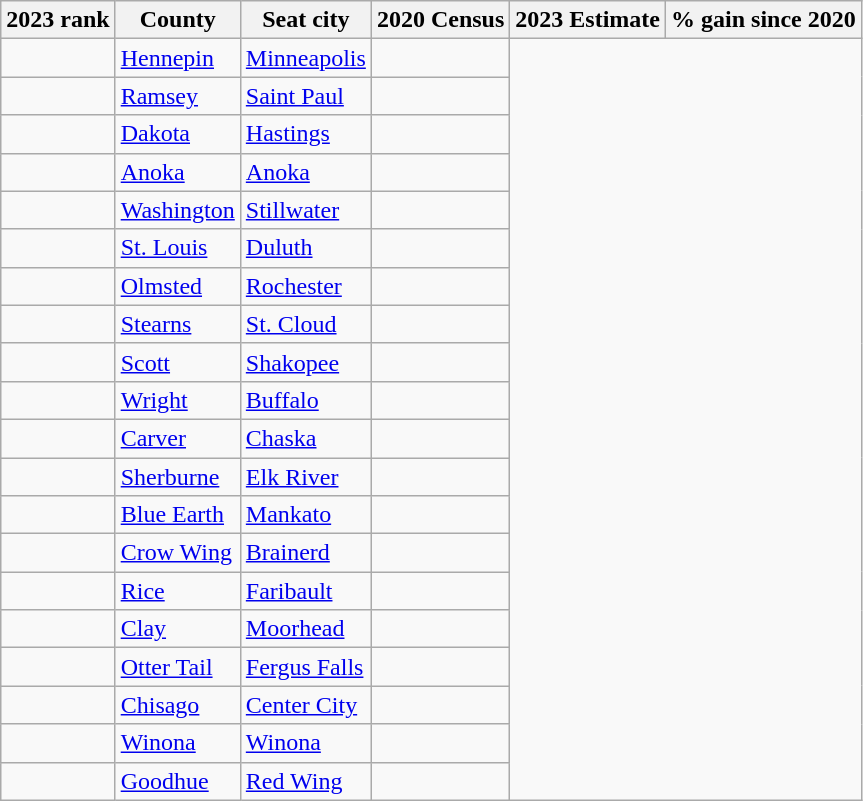<table class="wikitable sortable">
<tr>
<th>2023 rank</th>
<th>County</th>
<th>Seat city</th>
<th>2020 Census</th>
<th>2023 Estimate</th>
<th>% gain since 2020</th>
</tr>
<tr>
<td style="text-align: center;"></td>
<td><a href='#'>Hennepin</a></td>
<td><a href='#'>Minneapolis</a></td>
<td></td>
</tr>
<tr>
<td style="text-align: center;"></td>
<td><a href='#'>Ramsey</a></td>
<td><a href='#'>Saint Paul</a></td>
<td></td>
</tr>
<tr>
<td style="text-align: center;"></td>
<td><a href='#'>Dakota</a></td>
<td><a href='#'>Hastings</a></td>
<td></td>
</tr>
<tr>
<td style="text-align: center;"></td>
<td><a href='#'>Anoka</a></td>
<td><a href='#'>Anoka</a></td>
<td></td>
</tr>
<tr>
<td style="text-align: center;"></td>
<td><a href='#'>Washington</a></td>
<td><a href='#'>Stillwater</a></td>
<td></td>
</tr>
<tr>
<td style="text-align: center;"></td>
<td><a href='#'>St. Louis</a></td>
<td><a href='#'>Duluth</a></td>
<td></td>
</tr>
<tr>
<td style="text-align: center;"></td>
<td><a href='#'>Olmsted</a></td>
<td><a href='#'>Rochester</a></td>
<td></td>
</tr>
<tr>
<td style="text-align: center;"></td>
<td><a href='#'>Stearns</a></td>
<td><a href='#'>St. Cloud</a></td>
<td></td>
</tr>
<tr>
<td style="text-align: center;"></td>
<td><a href='#'>Scott</a></td>
<td><a href='#'>Shakopee</a></td>
<td></td>
</tr>
<tr>
<td style="text-align: center;"></td>
<td><a href='#'>Wright</a></td>
<td><a href='#'>Buffalo</a></td>
<td></td>
</tr>
<tr>
<td style="text-align: center;"></td>
<td><a href='#'>Carver</a></td>
<td><a href='#'>Chaska</a></td>
<td></td>
</tr>
<tr>
<td style="text-align: center;"></td>
<td><a href='#'>Sherburne</a></td>
<td><a href='#'>Elk River</a></td>
<td></td>
</tr>
<tr>
<td style="text-align: center;"></td>
<td><a href='#'>Blue Earth</a></td>
<td><a href='#'>Mankato</a></td>
<td></td>
</tr>
<tr>
<td style="text-align: center;"></td>
<td><a href='#'>Crow Wing</a></td>
<td><a href='#'>Brainerd</a></td>
<td></td>
</tr>
<tr>
<td style="text-align: center;"></td>
<td><a href='#'>Rice</a></td>
<td><a href='#'>Faribault</a></td>
<td></td>
</tr>
<tr>
<td style="text-align: center;"></td>
<td><a href='#'>Clay</a></td>
<td><a href='#'>Moorhead</a></td>
<td></td>
</tr>
<tr>
<td style="text-align: center;"></td>
<td><a href='#'>Otter Tail</a></td>
<td><a href='#'>Fergus Falls</a></td>
<td></td>
</tr>
<tr>
<td style="text-align: center;"></td>
<td><a href='#'>Chisago</a></td>
<td><a href='#'>Center City</a></td>
<td></td>
</tr>
<tr>
<td style="text-align: center;"></td>
<td><a href='#'>Winona</a></td>
<td><a href='#'>Winona</a></td>
<td></td>
</tr>
<tr>
<td style="text-align: center;"></td>
<td><a href='#'>Goodhue</a></td>
<td><a href='#'>Red Wing</a></td>
<td></td>
</tr>
</table>
